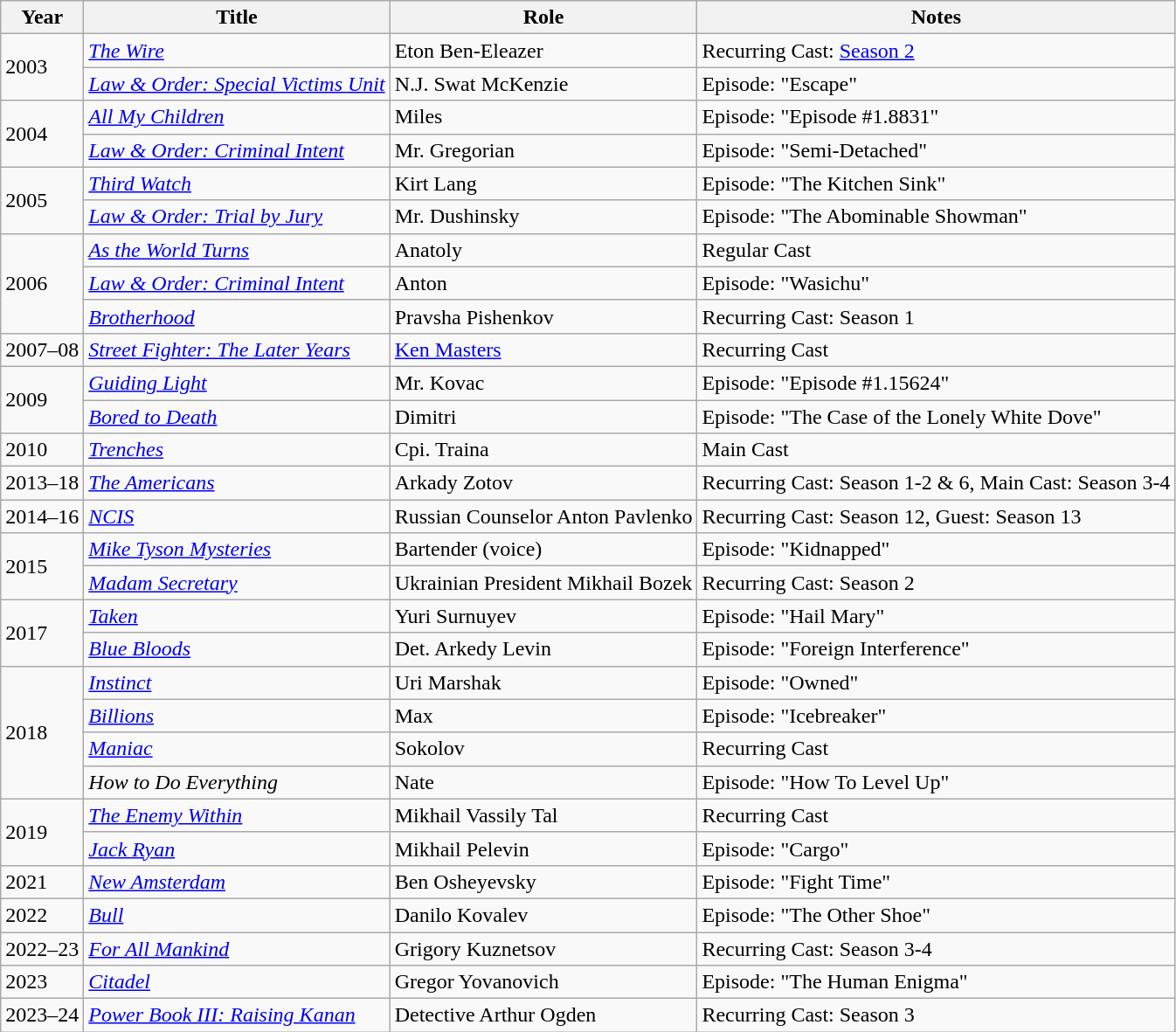<table class="wikitable sortable">
<tr>
<th>Year</th>
<th>Title</th>
<th>Role</th>
<th>Notes</th>
</tr>
<tr>
<td rowspan="2">2003</td>
<td><em><a href='#'>The Wire</a></em></td>
<td>Eton Ben-Eleazer</td>
<td>Recurring Cast: <a href='#'>Season 2</a></td>
</tr>
<tr>
<td><em><a href='#'>Law & Order: Special Victims Unit</a></em></td>
<td>N.J. Swat McKenzie</td>
<td>Episode: "Escape"</td>
</tr>
<tr>
<td rowspan="2">2004</td>
<td><em><a href='#'>All My Children</a></em></td>
<td>Miles</td>
<td>Episode: "Episode #1.8831"</td>
</tr>
<tr>
<td><em><a href='#'>Law & Order: Criminal Intent</a></em></td>
<td>Mr. Gregorian</td>
<td>Episode: "Semi-Detached"</td>
</tr>
<tr>
<td rowspan="2">2005</td>
<td><em><a href='#'>Third Watch</a></em></td>
<td>Kirt Lang</td>
<td>Episode: "The Kitchen Sink"</td>
</tr>
<tr>
<td><em><a href='#'>Law & Order: Trial by Jury</a></em></td>
<td>Mr. Dushinsky</td>
<td>Episode: "The Abominable Showman"</td>
</tr>
<tr>
<td rowspan="3">2006</td>
<td><em><a href='#'>As the World Turns</a></em></td>
<td>Anatoly</td>
<td>Regular Cast</td>
</tr>
<tr>
<td><em><a href='#'>Law & Order: Criminal Intent</a></em></td>
<td>Anton</td>
<td>Episode: "Wasichu"</td>
</tr>
<tr>
<td><em><a href='#'>Brotherhood</a></em></td>
<td>Pravsha Pishenkov</td>
<td>Recurring Cast: Season 1</td>
</tr>
<tr>
<td>2007–08</td>
<td><em><a href='#'>Street Fighter: The Later Years</a></em></td>
<td><a href='#'>Ken Masters</a></td>
<td>Recurring Cast</td>
</tr>
<tr>
<td rowspan="2">2009</td>
<td><em><a href='#'>Guiding Light</a></em></td>
<td>Mr. Kovac</td>
<td>Episode: "Episode #1.15624"</td>
</tr>
<tr>
<td><em><a href='#'>Bored to Death</a></em></td>
<td>Dimitri</td>
<td>Episode: "The Case of the Lonely White Dove"</td>
</tr>
<tr>
<td>2010</td>
<td><em><a href='#'>Trenches</a></em></td>
<td>Cpi. Traina</td>
<td>Main Cast</td>
</tr>
<tr>
<td>2013–18</td>
<td><em><a href='#'>The Americans</a></em></td>
<td>Arkady Zotov</td>
<td>Recurring Cast: Season 1-2 & 6, Main Cast: Season 3-4</td>
</tr>
<tr>
<td>2014–16</td>
<td><em><a href='#'>NCIS</a></em></td>
<td>Russian Counselor Anton Pavlenko</td>
<td>Recurring Cast: Season 12, Guest: Season 13</td>
</tr>
<tr>
<td rowspan="2">2015</td>
<td><em><a href='#'>Mike Tyson Mysteries</a></em></td>
<td>Bartender (voice)</td>
<td>Episode: "Kidnapped"</td>
</tr>
<tr>
<td><em><a href='#'>Madam Secretary</a></em></td>
<td>Ukrainian President Mikhail Bozek</td>
<td>Recurring Cast: Season 2</td>
</tr>
<tr>
<td rowspan="2">2017</td>
<td><em><a href='#'>Taken</a></em></td>
<td>Yuri Surnuyev</td>
<td>Episode: "Hail Mary"</td>
</tr>
<tr>
<td><em><a href='#'>Blue Bloods</a></em></td>
<td>Det. Arkedy Levin</td>
<td>Episode: "Foreign Interference"</td>
</tr>
<tr>
<td rowspan="4">2018</td>
<td><em><a href='#'>Instinct</a></em></td>
<td>Uri Marshak</td>
<td>Episode: "Owned"</td>
</tr>
<tr>
<td><em><a href='#'>Billions</a></em></td>
<td>Max</td>
<td>Episode: "Icebreaker"</td>
</tr>
<tr>
<td><em><a href='#'>Maniac</a></em></td>
<td>Sokolov</td>
<td>Recurring Cast</td>
</tr>
<tr>
<td><em>How to Do Everything</em></td>
<td>Nate</td>
<td>Episode: "How To Level Up"</td>
</tr>
<tr>
<td rowspan="2">2019</td>
<td><em><a href='#'>The Enemy Within</a></em></td>
<td>Mikhail Vassily Tal</td>
<td>Recurring Cast</td>
</tr>
<tr>
<td><em><a href='#'>Jack Ryan</a></em></td>
<td>Mikhail Pelevin</td>
<td>Episode: "Cargo"</td>
</tr>
<tr>
<td>2021</td>
<td><em><a href='#'>New Amsterdam</a></em></td>
<td>Ben Osheyevsky</td>
<td>Episode: "Fight Time"</td>
</tr>
<tr>
<td>2022</td>
<td><em><a href='#'>Bull</a></em></td>
<td>Danilo Kovalev</td>
<td>Episode: "The Other Shoe"</td>
</tr>
<tr>
<td>2022–23</td>
<td><em><a href='#'>For All Mankind</a></em></td>
<td>Grigory Kuznetsov</td>
<td>Recurring Cast: Season 3-4</td>
</tr>
<tr>
<td>2023</td>
<td><em><a href='#'>Citadel</a></em></td>
<td>Gregor Yovanovich</td>
<td>Episode: "The Human Enigma"</td>
</tr>
<tr>
<td>2023–24</td>
<td><em><a href='#'>Power Book III: Raising Kanan</a></em></td>
<td>Detective Arthur Ogden</td>
<td>Recurring Cast: Season 3</td>
</tr>
</table>
